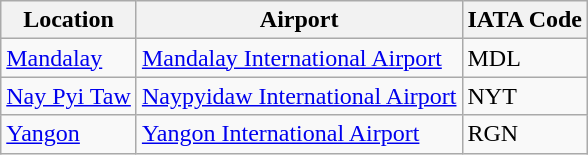<table class="wikitable">
<tr>
<th>Location</th>
<th>Airport</th>
<th>IATA Code</th>
</tr>
<tr>
<td><a href='#'>Mandalay</a></td>
<td><a href='#'>Mandalay International Airport</a></td>
<td>MDL</td>
</tr>
<tr>
<td><a href='#'>Nay Pyi Taw</a></td>
<td><a href='#'>Naypyidaw International Airport</a></td>
<td>NYT</td>
</tr>
<tr>
<td><a href='#'>Yangon</a></td>
<td><a href='#'>Yangon International Airport</a></td>
<td>RGN</td>
</tr>
</table>
